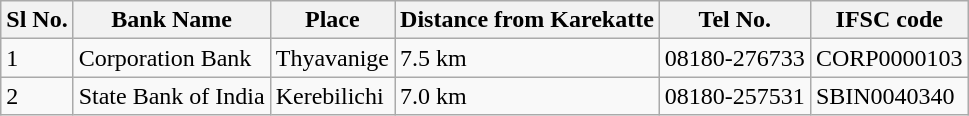<table class="wikitable">
<tr>
<th>Sl No.</th>
<th>Bank Name</th>
<th>Place</th>
<th>Distance from Karekatte</th>
<th>Tel No.</th>
<th>IFSC code</th>
</tr>
<tr>
<td>1</td>
<td>Corporation Bank</td>
<td>Thyavanige</td>
<td>7.5 km</td>
<td>08180-276733</td>
<td>CORP0000103 </td>
</tr>
<tr>
<td>2</td>
<td>State Bank of India</td>
<td>Kerebilichi</td>
<td>7.0 km</td>
<td>08180-257531</td>
<td>SBIN0040340 </td>
</tr>
</table>
